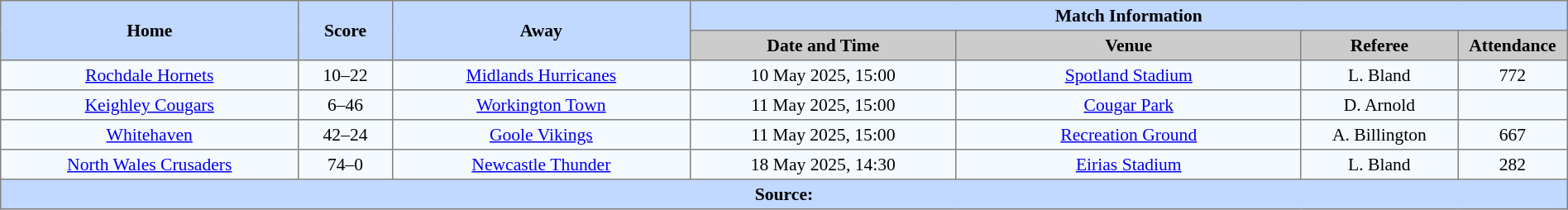<table border=1 style="border-collapse:collapse; font-size:90%; text-align:center;" cellpadding=3 cellspacing=0 width=100%>
<tr bgcolor=#C1D8FF>
<th scope="col" rowspan=2 width=19%>Home</th>
<th scope="col" rowspan=2 width=6%>Score</th>
<th scope="col" rowspan=2 width=19%>Away</th>
<th colspan=4>Match Information</th>
</tr>
<tr bgcolor=#CCCCCC>
<th scope="col" width=17%>Date and Time</th>
<th scope="col" width=22%>Venue</th>
<th scope="col" width=10%>Referee</th>
<th scope="col" width=7%>Attendance</th>
</tr>
<tr bgcolor=#F5FAFF>
<td> <a href='#'>Rochdale Hornets</a></td>
<td>10–22</td>
<td> <a href='#'>Midlands Hurricanes</a></td>
<td>10 May 2025, 15:00</td>
<td><a href='#'>Spotland Stadium</a></td>
<td>L. Bland</td>
<td>772</td>
</tr>
<tr bgcolor=#F5FAFF>
<td> <a href='#'>Keighley Cougars</a></td>
<td>6–46</td>
<td> <a href='#'>Workington Town</a></td>
<td>11 May 2025, 15:00</td>
<td><a href='#'>Cougar Park</a></td>
<td>D. Arnold</td>
<td></td>
</tr>
<tr bgcolor=#F5FAFF>
<td> <a href='#'>Whitehaven</a></td>
<td>42–24</td>
<td> <a href='#'>Goole Vikings</a></td>
<td>11 May 2025, 15:00</td>
<td><a href='#'>Recreation Ground</a></td>
<td>A. Billington</td>
<td>667</td>
</tr>
<tr bgcolor=#F5FAFF>
<td> <a href='#'>North Wales Crusaders</a></td>
<td>74–0</td>
<td> <a href='#'>Newcastle Thunder</a></td>
<td>18 May 2025, 14:30</td>
<td><a href='#'>Eirias Stadium</a></td>
<td>L. Bland</td>
<td>282</td>
</tr>
<tr style="background:#c1d8ff;">
<th colspan=7>Source:</th>
</tr>
</table>
